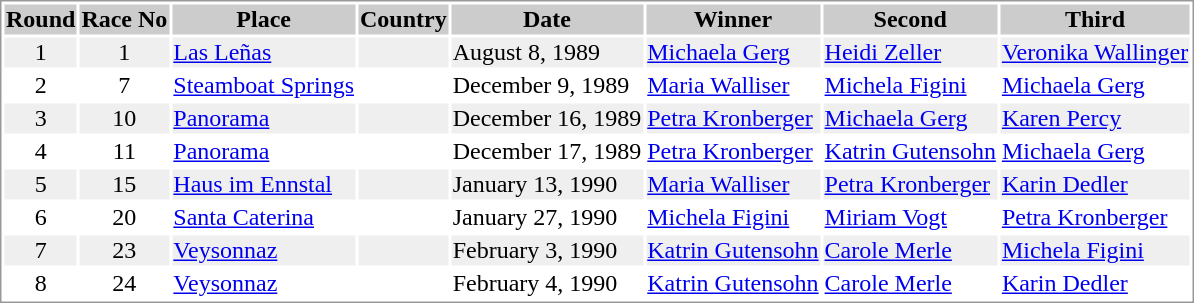<table border="0" style="border: 1px solid #999; background-color:#FFFFFF; text-align:center">
<tr align="center" bgcolor="#CCCCCC">
<th>Round</th>
<th>Race No</th>
<th>Place</th>
<th>Country</th>
<th>Date</th>
<th>Winner</th>
<th>Second</th>
<th>Third</th>
</tr>
<tr bgcolor="#EFEFEF">
<td>1</td>
<td>1</td>
<td align="left"><a href='#'>Las Leñas</a></td>
<td align="left"></td>
<td align="left">August 8, 1989</td>
<td align="left"> <a href='#'>Michaela Gerg</a></td>
<td align="left"> <a href='#'>Heidi Zeller</a></td>
<td align="left"> <a href='#'>Veronika Wallinger</a></td>
</tr>
<tr>
<td>2</td>
<td>7</td>
<td align="left"><a href='#'>Steamboat Springs</a></td>
<td align="left"></td>
<td align="left">December 9, 1989</td>
<td align="left"> <a href='#'>Maria Walliser</a></td>
<td align="left"> <a href='#'>Michela Figini</a></td>
<td align="left"> <a href='#'>Michaela Gerg</a></td>
</tr>
<tr bgcolor="#EFEFEF">
<td>3</td>
<td>10</td>
<td align="left"><a href='#'>Panorama</a></td>
<td align="left"></td>
<td align="left">December 16, 1989</td>
<td align="left"> <a href='#'>Petra Kronberger</a></td>
<td align="left"> <a href='#'>Michaela Gerg</a></td>
<td align="left"> <a href='#'>Karen Percy</a></td>
</tr>
<tr>
<td>4</td>
<td>11</td>
<td align="left"><a href='#'>Panorama</a></td>
<td align="left"></td>
<td align="left">December 17, 1989</td>
<td align="left"> <a href='#'>Petra Kronberger</a></td>
<td align="left"> <a href='#'>Katrin Gutensohn</a></td>
<td align="left"> <a href='#'>Michaela Gerg</a></td>
</tr>
<tr bgcolor="#EFEFEF">
<td>5</td>
<td>15</td>
<td align="left"><a href='#'>Haus im Ennstal</a></td>
<td align="left"></td>
<td align="left">January 13, 1990</td>
<td align="left"> <a href='#'>Maria Walliser</a></td>
<td align="left"> <a href='#'>Petra Kronberger</a></td>
<td align="left"> <a href='#'>Karin Dedler</a></td>
</tr>
<tr>
<td>6</td>
<td>20</td>
<td align="left"><a href='#'>Santa Caterina</a></td>
<td align="left"></td>
<td align="left">January 27, 1990</td>
<td align="left"> <a href='#'>Michela Figini</a></td>
<td align="left"> <a href='#'>Miriam Vogt</a></td>
<td align="left"> <a href='#'>Petra Kronberger</a></td>
</tr>
<tr bgcolor="#EFEFEF">
<td>7</td>
<td>23</td>
<td align="left"><a href='#'>Veysonnaz</a></td>
<td align="left"></td>
<td align="left">February 3, 1990</td>
<td align="left"> <a href='#'>Katrin Gutensohn</a></td>
<td align="left"> <a href='#'>Carole Merle</a></td>
<td align="left"> <a href='#'>Michela Figini</a></td>
</tr>
<tr>
<td>8</td>
<td>24</td>
<td align="left"><a href='#'>Veysonnaz</a></td>
<td align="left"></td>
<td align="left">February 4, 1990</td>
<td align="left"> <a href='#'>Katrin Gutensohn</a></td>
<td align="left"> <a href='#'>Carole Merle</a></td>
<td align="left"> <a href='#'>Karin Dedler</a></td>
</tr>
</table>
